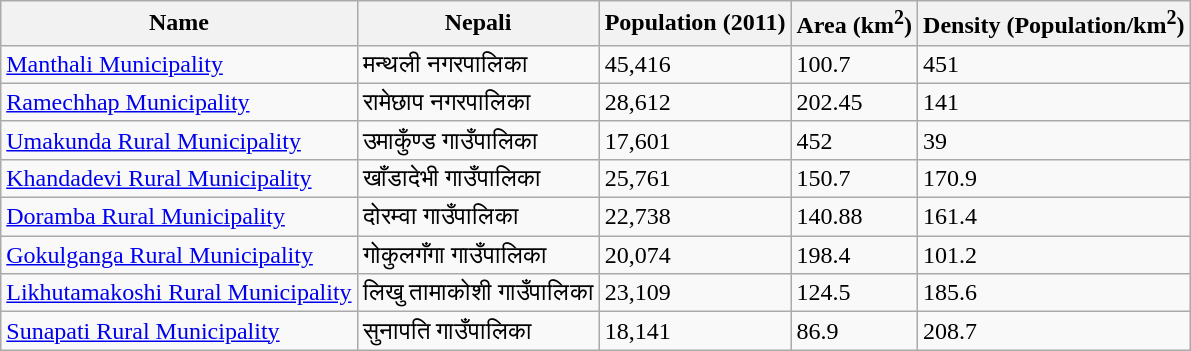<table class="wikitable">
<tr>
<th>Name</th>
<th>Nepali</th>
<th>Population (2011)</th>
<th>Area (km<sup>2</sup>)</th>
<th>Density (Population/km<sup>2</sup>)</th>
</tr>
<tr>
<td><a href='#'>Manthali Municipality</a></td>
<td>मन्थली नगरपालिका</td>
<td>45,416</td>
<td>100.7</td>
<td>451</td>
</tr>
<tr>
<td><a href='#'>Ramechhap Municipality</a></td>
<td>रामेछाप नगरपालिका</td>
<td>28,612</td>
<td>202.45</td>
<td>141</td>
</tr>
<tr>
<td><a href='#'>Umakunda Rural Municipality</a></td>
<td>उमाकुँण्ड गाउँपालिका</td>
<td>17,601</td>
<td>452</td>
<td>39</td>
</tr>
<tr>
<td><a href='#'>Khandadevi Rural Municipality</a></td>
<td>खाँडादेभी गाउँपालिका</td>
<td>25,761</td>
<td>150.7</td>
<td>170.9</td>
</tr>
<tr>
<td><a href='#'>Doramba Rural Municipality</a></td>
<td>दोरम्वा गाउँपालिका</td>
<td>22,738</td>
<td>140.88</td>
<td>161.4</td>
</tr>
<tr>
<td><a href='#'>Gokulganga Rural Municipality</a></td>
<td>गोकुलगँगा गाउँपालिका</td>
<td>20,074</td>
<td>198.4</td>
<td>101.2</td>
</tr>
<tr>
<td><a href='#'>Likhutamakoshi Rural Municipality</a></td>
<td>लिखु तामाकोशी गाउँपालिका</td>
<td>23,109</td>
<td>124.5</td>
<td>185.6</td>
</tr>
<tr>
<td><a href='#'>Sunapati Rural Municipality</a></td>
<td>सुनापति गाउँपालिका</td>
<td>18,141</td>
<td>86.9</td>
<td>208.7</td>
</tr>
</table>
